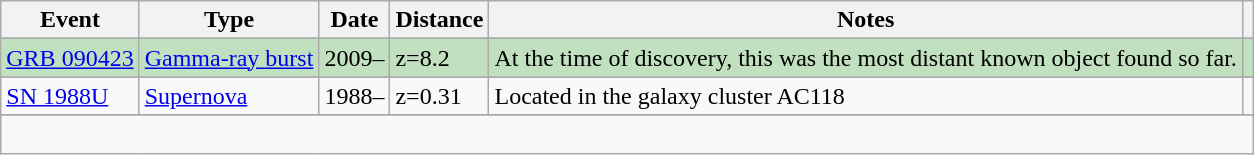<table class="wikitable">
<tr>
<th>Event</th>
<th>Type</th>
<th>Date</th>
<th>Distance</th>
<th>Notes</th>
<th></th>
</tr>
<tr>
</tr>
<tr style="background:#c0e0c0;" >
<td><a href='#'>GRB 090423</a></td>
<td><a href='#'>Gamma-ray burst</a></td>
<td>2009–</td>
<td>z=8.2 </td>
<td>At the time of discovery, this was the most distant known object found so far.</td>
<td></td>
</tr>
<tr>
</tr>
<tr>
<td><a href='#'>SN 1988U</a></td>
<td><a href='#'>Supernova</a></td>
<td>1988–</td>
<td>z=0.31 </td>
<td>Located in the galaxy cluster AC118</td>
<td></td>
</tr>
<tr>
</tr>
<tr>
<td colspan=6><br></td>
</tr>
</table>
